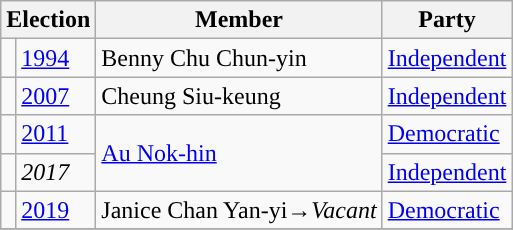<table class="wikitable">
<tr>
<th colspan="2">Election</th>
<th>Member</th>
<th>Party</th>
</tr>
<tr>
<td style="background-color: "></td>
<td><a href='#'>1994</a></td>
<td>Benny Chu Chun-yin</td>
<td><a href='#'>Independent</a></td>
</tr>
<tr>
<td style="background-color: "></td>
<td><a href='#'>2007</a></td>
<td>Cheung Siu-keung</td>
<td><a href='#'>Independent</a></td>
</tr>
<tr>
<td style="background-color: "></td>
<td><a href='#'>2011</a></td>
<td rowspan=2><a href='#'>Au Nok-hin</a></td>
<td><a href='#'>Democratic</a></td>
</tr>
<tr>
<td style="background-color: "></td>
<td><em>2017</em></td>
<td><a href='#'>Independent</a></td>
</tr>
<tr>
<td style="background-color: "></td>
<td><a href='#'>2019</a></td>
<td>Janice Chan Yan-yi→<em>Vacant</em></td>
<td><a href='#'>Democratic</a></td>
</tr>
<tr>
</tr>
</table>
